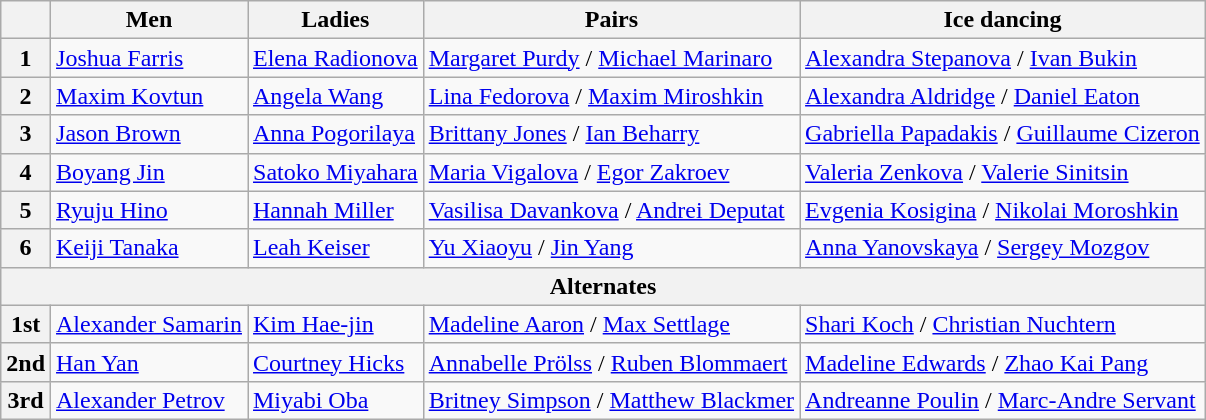<table class="wikitable">
<tr>
<th></th>
<th>Men</th>
<th>Ladies</th>
<th>Pairs</th>
<th>Ice dancing</th>
</tr>
<tr>
<th>1</th>
<td> <a href='#'>Joshua Farris</a></td>
<td> <a href='#'>Elena Radionova</a></td>
<td> <a href='#'>Margaret Purdy</a> / <a href='#'>Michael Marinaro</a></td>
<td> <a href='#'>Alexandra Stepanova</a> / <a href='#'>Ivan Bukin</a></td>
</tr>
<tr>
<th>2</th>
<td> <a href='#'>Maxim Kovtun</a></td>
<td> <a href='#'>Angela Wang</a></td>
<td> <a href='#'>Lina Fedorova</a> / <a href='#'>Maxim Miroshkin</a></td>
<td> <a href='#'>Alexandra Aldridge</a> / <a href='#'>Daniel Eaton</a></td>
</tr>
<tr>
<th>3</th>
<td> <a href='#'>Jason Brown</a></td>
<td> <a href='#'>Anna Pogorilaya</a></td>
<td> <a href='#'>Brittany Jones</a> / <a href='#'>Ian Beharry</a></td>
<td> <a href='#'>Gabriella Papadakis</a> / <a href='#'>Guillaume Cizeron</a></td>
</tr>
<tr>
<th>4</th>
<td> <a href='#'>Boyang Jin</a></td>
<td> <a href='#'>Satoko Miyahara</a></td>
<td> <a href='#'>Maria Vigalova</a> / <a href='#'>Egor Zakroev</a></td>
<td> <a href='#'>Valeria Zenkova</a> / <a href='#'>Valerie Sinitsin</a></td>
</tr>
<tr>
<th>5</th>
<td> <a href='#'>Ryuju Hino</a></td>
<td> <a href='#'>Hannah Miller</a></td>
<td> <a href='#'>Vasilisa Davankova</a> / <a href='#'>Andrei Deputat</a></td>
<td> <a href='#'>Evgenia Kosigina</a> / <a href='#'>Nikolai Moroshkin</a></td>
</tr>
<tr>
<th>6</th>
<td> <a href='#'>Keiji Tanaka</a></td>
<td> <a href='#'>Leah Keiser</a></td>
<td> <a href='#'>Yu Xiaoyu</a> / <a href='#'>Jin Yang</a></td>
<td> <a href='#'>Anna Yanovskaya</a> / <a href='#'>Sergey Mozgov</a></td>
</tr>
<tr>
<th colspan=5 align=center>Alternates</th>
</tr>
<tr>
<th>1st</th>
<td> <a href='#'>Alexander Samarin</a></td>
<td> <a href='#'>Kim Hae-jin</a></td>
<td> <a href='#'>Madeline Aaron</a> / <a href='#'>Max Settlage</a></td>
<td> <a href='#'>Shari Koch</a> / <a href='#'>Christian Nuchtern</a></td>
</tr>
<tr>
<th>2nd</th>
<td> <a href='#'>Han Yan</a></td>
<td> <a href='#'>Courtney Hicks</a></td>
<td> <a href='#'>Annabelle Prölss</a> / <a href='#'>Ruben Blommaert</a></td>
<td> <a href='#'>Madeline Edwards</a> / <a href='#'>Zhao Kai Pang</a></td>
</tr>
<tr>
<th>3rd</th>
<td> <a href='#'>Alexander Petrov</a></td>
<td> <a href='#'>Miyabi Oba</a></td>
<td> <a href='#'>Britney Simpson</a> / <a href='#'>Matthew Blackmer</a></td>
<td> <a href='#'>Andreanne Poulin</a> / <a href='#'>Marc-Andre Servant</a></td>
</tr>
</table>
